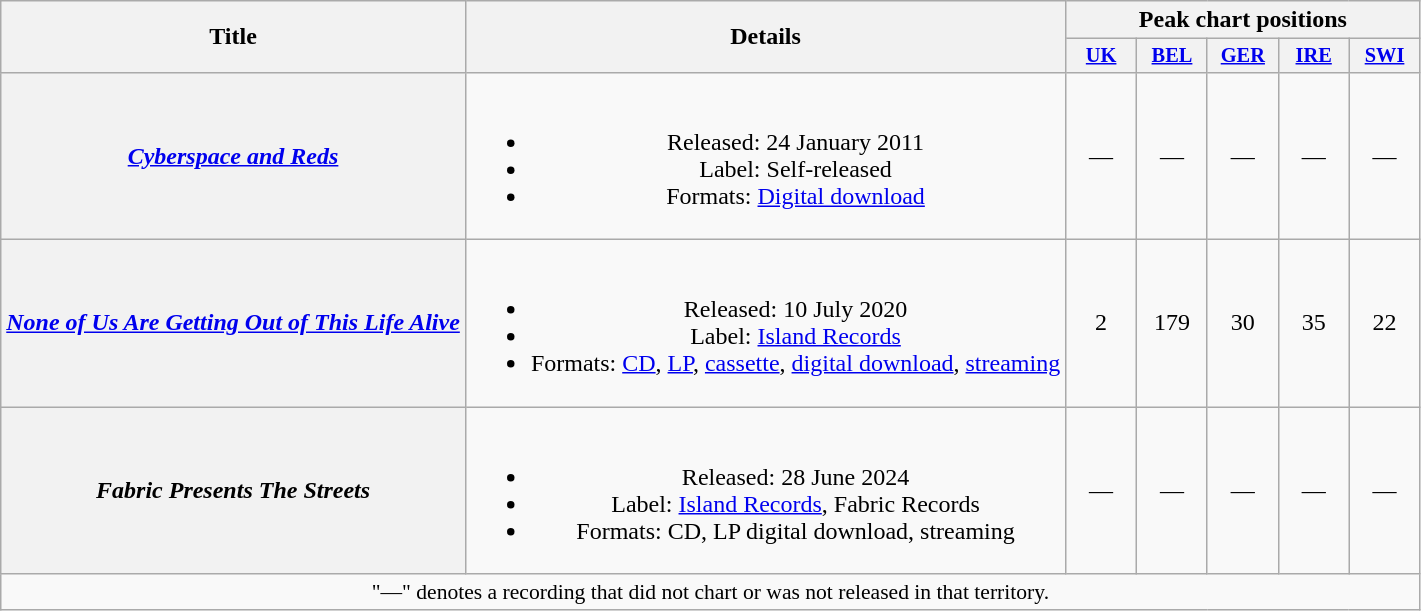<table class="wikitable plainrowheaders" style="text-align:center;" border="1">
<tr>
<th scope="col" rowspan="2">Title</th>
<th scope="col" rowspan="2">Details</th>
<th scope="col" colspan="5">Peak chart positions</th>
</tr>
<tr>
<th scope="col" style="width:3em;font-size:85%;"><a href='#'>UK</a><br></th>
<th scope="col" style="width:3em;font-size:85%;"><a href='#'>BEL</a><br></th>
<th scope="col" style="width:3em;font-size:85%;"><a href='#'>GER</a><br></th>
<th scope="col" style="width:3em;font-size:85%;"><a href='#'>IRE</a><br></th>
<th scope="col" style="width:3em;font-size:85%;"><a href='#'>SWI</a><br></th>
</tr>
<tr>
<th scope="row"><em><a href='#'>Cyberspace and Reds</a></em></th>
<td><br><ul><li>Released: 24 January 2011</li><li>Label: Self-released</li><li>Formats: <a href='#'>Digital download</a></li></ul></td>
<td>—</td>
<td>—</td>
<td>—</td>
<td>—</td>
<td>—</td>
</tr>
<tr>
<th scope="row"><em><a href='#'>None of Us Are Getting Out of This Life Alive</a></em></th>
<td><br><ul><li>Released: 10 July 2020</li><li>Label: <a href='#'>Island Records</a></li><li>Formats: <a href='#'>CD</a>, <a href='#'>LP</a>, <a href='#'>cassette</a>, <a href='#'>digital download</a>, <a href='#'>streaming</a></li></ul></td>
<td>2</td>
<td>179</td>
<td>30</td>
<td>35</td>
<td>22</td>
</tr>
<tr>
<th scope="row"><em>Fabric Presents The Streets</em></th>
<td><br><ul><li>Released: 28 June 2024</li><li>Label: <a href='#'>Island Records</a>, Fabric Records</li><li>Formats: CD, LP digital download, streaming</li></ul></td>
<td>—</td>
<td>—</td>
<td>—</td>
<td>—</td>
<td>—</td>
</tr>
<tr>
<td colspan="14" style="font-size:90%">"—" denotes a recording that did not chart or was not released in that territory.</td>
</tr>
</table>
